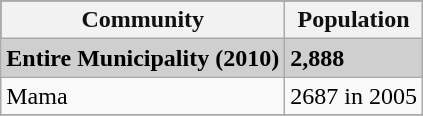<table class="wikitable">
<tr style="background:#111111; color:#111111;">
<th><strong>Community</strong></th>
<th><strong>Population</strong></th>
</tr>
<tr style="background:#CFCFCF;">
<td><strong>Entire Municipality (2010)</strong></td>
<td><strong>2,888</strong></td>
</tr>
<tr>
<td>Mama</td>
<td>2687  in 2005</td>
</tr>
<tr>
</tr>
</table>
